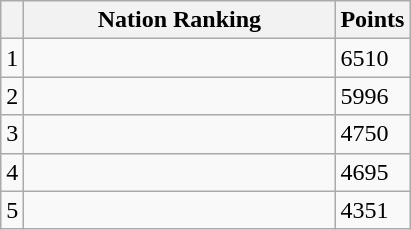<table class="wikitable col3right">
<tr>
<th></th>
<th style="width:200px; white-space:nowrap;">Nation Ranking</th>
<th style="width:20px;">Points</th>
</tr>
<tr>
<td>1</td>
<td></td>
<td>6510</td>
</tr>
<tr>
<td>2</td>
<td></td>
<td>5996</td>
</tr>
<tr>
<td>3</td>
<td></td>
<td>4750</td>
</tr>
<tr>
<td>4</td>
<td></td>
<td>4695</td>
</tr>
<tr>
<td>5</td>
<td></td>
<td>4351</td>
</tr>
</table>
